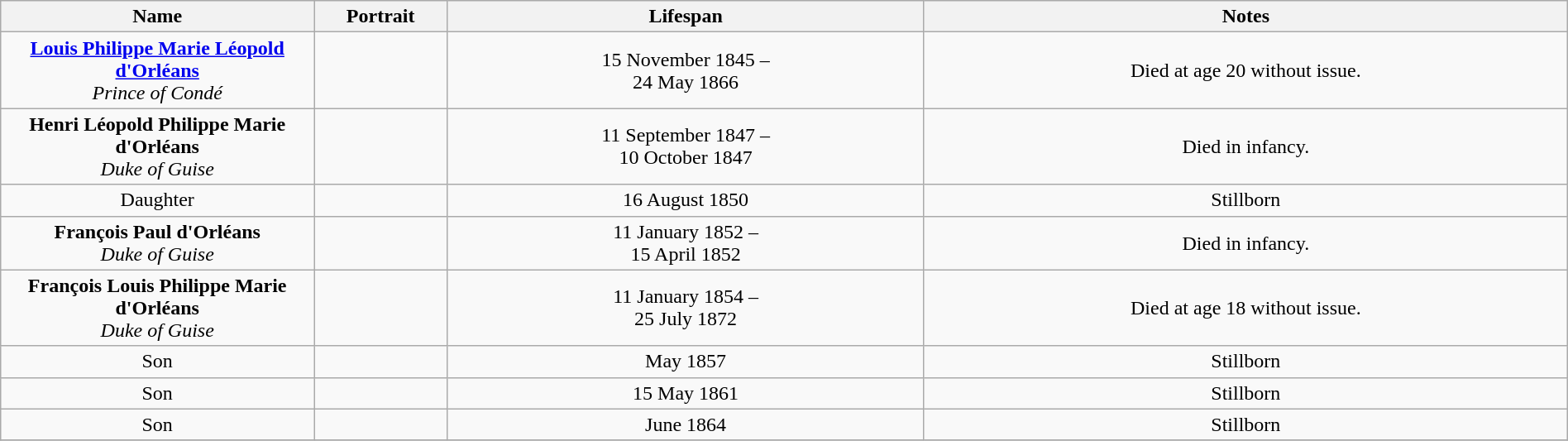<table style="text-align:center; width:100%" class="wikitable">
<tr>
<th width=20%>Name</th>
<th width=100px>Portrait</th>
<th>Lifespan</th>
<th>Notes</th>
</tr>
<tr>
<td><strong><a href='#'>Louis Philippe Marie Léopold d'Orléans</a></strong><br><em>Prince of Condé</em></td>
<td></td>
<td>15 November 1845 –<br>24 May 1866</td>
<td>Died at age 20 without issue.</td>
</tr>
<tr>
<td><strong>Henri Léopold Philippe Marie d'Orléans</strong><br><em>Duke of Guise</em></td>
<td></td>
<td>11 September 1847 –<br>10 October 1847</td>
<td>Died in infancy.</td>
</tr>
<tr>
<td>Daughter</td>
<td></td>
<td>16 August 1850</td>
<td>Stillborn</td>
</tr>
<tr>
<td><strong>François Paul d'Orléans</strong><br><em>Duke of Guise</em></td>
<td></td>
<td>11 January 1852 –<br>15 April 1852</td>
<td>Died in infancy.</td>
</tr>
<tr>
<td><strong>François Louis Philippe Marie d'Orléans</strong><br><em> Duke of Guise</em></td>
<td></td>
<td>11 January 1854 –<br>25 July 1872</td>
<td>Died at age 18 without issue.</td>
</tr>
<tr>
<td>Son</td>
<td></td>
<td>May 1857</td>
<td>Stillborn</td>
</tr>
<tr>
<td>Son</td>
<td></td>
<td>15 May 1861</td>
<td>Stillborn</td>
</tr>
<tr>
<td>Son</td>
<td></td>
<td>June 1864</td>
<td>Stillborn</td>
</tr>
<tr>
</tr>
</table>
